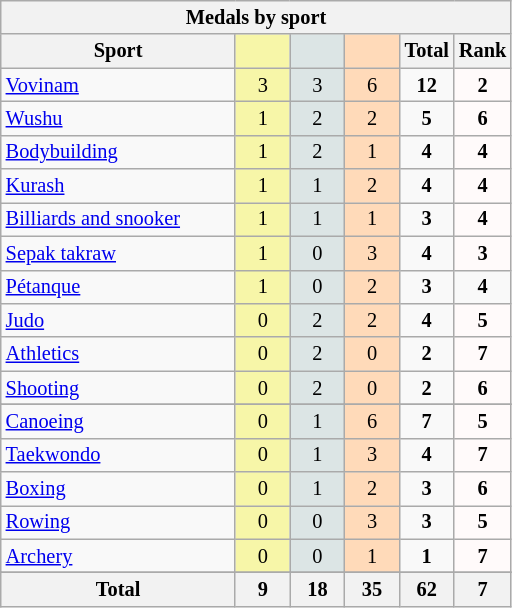<table class="wikitable" style=font-size:85%;float:center;text-align:center>
<tr>
<th colspan=6><strong>Medals by sport</strong></th>
</tr>
<tr>
<th width=150>Sport</th>
<th scope="col" width=30 style="background:#F7F6A8;"></th>
<th scope="col" width=30 style="background:#DCE5E5;"></th>
<th scope="col" width=30 style="background:#FFDAB9;"></th>
<th width=30>Total</th>
<th width=30>Rank</th>
</tr>
<tr>
<td align=left><a href='#'>Vovinam</a></td>
<td style="background:#F7F6A8;">3</td>
<td style="background:#DCE5E5;">3</td>
<td style="background:#FFDAB9;">6</td>
<td><strong>12</strong></td>
<td style="background:#FFFAFA;"><strong>2</strong></td>
</tr>
<tr>
<td align=left><a href='#'>Wushu</a></td>
<td style="background:#F7F6A8;">1</td>
<td style="background:#DCE5E5;">2</td>
<td style="background:#FFDAB9;">2</td>
<td><strong>5</strong></td>
<td style="background:#FFFAFA;"><strong>6</strong></td>
</tr>
<tr>
<td align=left><a href='#'>Bodybuilding</a></td>
<td style="background:#F7F6A8;">1</td>
<td style="background:#DCE5E5;">2</td>
<td style="background:#FFDAB9;">1</td>
<td><strong>4</strong></td>
<td style="background:#FFFAFA;"><strong>4</strong></td>
</tr>
<tr>
<td align=left><a href='#'>Kurash</a></td>
<td style="background:#F7F6A8;">1</td>
<td style="background:#DCE5E5;">1</td>
<td style="background:#FFDAB9;">2</td>
<td><strong>4</strong></td>
<td style="background:#FFFAFA;"><strong>4</strong></td>
</tr>
<tr>
<td align=left><a href='#'>Billiards and snooker</a></td>
<td style="background:#F7F6A8;">1</td>
<td style="background:#DCE5E5;">1</td>
<td style="background:#FFDAB9;">1</td>
<td><strong>3</strong></td>
<td style="background:#FFFAFA;"><strong>4</strong></td>
</tr>
<tr>
<td align="left"><a href='#'>Sepak takraw</a></td>
<td style="background:#F7F6A8;">1</td>
<td style="background:#DCE5E5;">0</td>
<td style="background:#FFDAB9;">3</td>
<td><strong>4</strong></td>
<td style="background:#FFFAFA;"><strong>3</strong></td>
</tr>
<tr>
<td align=left><a href='#'>Pétanque</a></td>
<td style="background:#F7F6A8;">1</td>
<td style="background:#DCE5E5;">0</td>
<td style="background:#FFDAB9;">2</td>
<td><strong>3</strong></td>
<td><strong>4</strong></td>
</tr>
<tr>
<td align="left"><a href='#'>Judo</a></td>
<td style="background:#F7F6A8;">0</td>
<td style="background:#DCE5E5;">2</td>
<td style="background:#FFDAB9;">2</td>
<td><strong>4</strong></td>
<td style="background:#FFFAFA;"><strong>5</strong></td>
</tr>
<tr>
<td align=left><a href='#'>Athletics</a></td>
<td style="background:#F7F6A8;">0</td>
<td style="background:#DCE5E5;">2</td>
<td style="background:#FFDAB9;">0</td>
<td><strong>2</strong></td>
<td style="background:#FFFAFA;"><strong>7</strong></td>
</tr>
<tr>
<td align=left><a href='#'>Shooting</a></td>
<td style="background:#F7F6A8;">0</td>
<td style="background:#DCE5E5;">2</td>
<td style="background:#FFDAB9;">0</td>
<td><strong>2</strong></td>
<td style="background:#FFFAFA;"><strong>6</strong></td>
</tr>
<tr>
</tr>
<tr>
<td align="left"><a href='#'>Canoeing</a></td>
<td style="background:#F7F6A8;">0</td>
<td style="background:#DCE5E5;">1</td>
<td style="background:#FFDAB9;">6</td>
<td><strong>7</strong></td>
<td style="background:#FFFAFA;"><strong>5</strong></td>
</tr>
<tr>
<td align="left"><a href='#'>Taekwondo</a></td>
<td style="background:#F7F6A8;">0</td>
<td style="background:#DCE5E5;">1</td>
<td style="background:#FFDAB9;">3</td>
<td><strong>4</strong></td>
<td style="background:#FFFAFA;"><strong>7</strong></td>
</tr>
<tr>
<td align=left><a href='#'>Boxing</a></td>
<td style="background:#F7F6A8;">0</td>
<td style="background:#DCE5E5;">1</td>
<td style="background:#FFDAB9;">2</td>
<td><strong>3</strong></td>
<td style="background:#FFFAFA;"><strong>6</strong></td>
</tr>
<tr>
<td align=left><a href='#'>Rowing</a></td>
<td style="background:#F7F6A8;">0</td>
<td style="background:#DCE5E5;">0</td>
<td style="background:#FFDAB9;">3</td>
<td><strong>3</strong></td>
<td style="background:#FFFAFA;"><strong>5</strong></td>
</tr>
<tr>
<td align=left><a href='#'>Archery</a></td>
<td style="background:#F7F6A8;">0</td>
<td style="background:#DCE5E5;">0</td>
<td style="background:#FFDAB9;">1</td>
<td><strong>1</strong></td>
<td style="background:#FFFAFA;"><strong>7</strong></td>
</tr>
<tr>
</tr>
<tr class="sortbottom">
<th>Total</th>
<th>9</th>
<th>18</th>
<th>35</th>
<th>62</th>
<th>7</th>
</tr>
</table>
